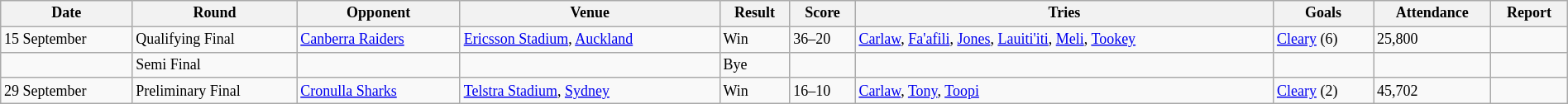<table class="wikitable" style="font-size:75%;" width="100%">
<tr>
<th>Date</th>
<th>Round</th>
<th>Opponent</th>
<th>Venue</th>
<th>Result</th>
<th>Score</th>
<th>Tries</th>
<th>Goals</th>
<th>Attendance</th>
<th>Report</th>
</tr>
<tr>
<td>15 September</td>
<td>Qualifying Final</td>
<td> <a href='#'>Canberra Raiders</a></td>
<td><a href='#'>Ericsson Stadium</a>, <a href='#'>Auckland</a></td>
<td>Win</td>
<td>36–20</td>
<td><a href='#'>Carlaw</a>, <a href='#'>Fa'afili</a>, <a href='#'>Jones</a>, <a href='#'>Lauiti'iti</a>, <a href='#'>Meli</a>, <a href='#'>Tookey</a></td>
<td><a href='#'>Cleary</a> (6)</td>
<td>25,800</td>
<td></td>
</tr>
<tr>
<td></td>
<td>Semi Final</td>
<td></td>
<td></td>
<td>Bye</td>
<td></td>
<td></td>
<td></td>
<td></td>
<td></td>
</tr>
<tr>
<td>29 September</td>
<td>Preliminary Final</td>
<td> <a href='#'>Cronulla Sharks</a></td>
<td><a href='#'>Telstra Stadium</a>, <a href='#'>Sydney</a></td>
<td>Win</td>
<td>16–10</td>
<td><a href='#'>Carlaw</a>, <a href='#'>Tony</a>, <a href='#'>Toopi</a></td>
<td><a href='#'>Cleary</a> (2)</td>
<td>45,702</td>
<td></td>
</tr>
</table>
